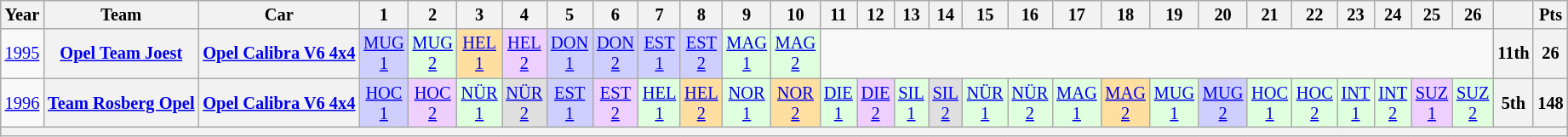<table class="wikitable" style="text-align:center; font-size:85%">
<tr>
<th>Year</th>
<th>Team</th>
<th>Car</th>
<th>1</th>
<th>2</th>
<th>3</th>
<th>4</th>
<th>5</th>
<th>6</th>
<th>7</th>
<th>8</th>
<th>9</th>
<th>10</th>
<th>11</th>
<th>12</th>
<th>13</th>
<th>14</th>
<th>15</th>
<th>16</th>
<th>17</th>
<th>18</th>
<th>19</th>
<th>20</th>
<th>21</th>
<th>22</th>
<th>23</th>
<th>24</th>
<th>25</th>
<th>26</th>
<th></th>
<th>Pts</th>
</tr>
<tr>
<td><a href='#'>1995</a></td>
<th nowrap><a href='#'>Opel Team Joest</a></th>
<th nowrap><a href='#'>Opel Calibra V6 4x4</a></th>
<td style="background:#CFCFFF;"><a href='#'>MUG<br>1</a><br></td>
<td style="background:#DFFFDF;"><a href='#'>MUG<br>2</a><br></td>
<td style="background:#FFDF9F;"><a href='#'>HEL<br>1</a><br></td>
<td style="background:#EFCFFF;"><a href='#'>HEL<br>2</a><br></td>
<td style="background:#CFCFFF;"><a href='#'>DON<br>1</a><br></td>
<td style="background:#CFCFFF;"><a href='#'>DON<br>2</a><br></td>
<td style="background:#CFCFFF;"><a href='#'>EST<br>1</a><br></td>
<td style="background:#CFCFFF;"><a href='#'>EST<br>2</a><br></td>
<td style="background:#DFFFDF;"><a href='#'>MAG<br>1</a><br></td>
<td style="background:#DFFFDF;"><a href='#'>MAG<br>2</a><br></td>
<td colspan=16></td>
<th>11th</th>
<th>26</th>
</tr>
<tr>
<td><a href='#'>1996</a></td>
<th nowrap><a href='#'>Team Rosberg Opel</a></th>
<th nowrap><a href='#'>Opel Calibra V6 4x4</a></th>
<td style="background:#CFCFFF;"><a href='#'>HOC<br>1</a><br></td>
<td style="background:#EFCFFF;"><a href='#'>HOC<br>2</a><br></td>
<td style="background:#DFFFDF;"><a href='#'>NÜR<br>1</a><br></td>
<td style="background:#DFDFDF;"><a href='#'>NÜR<br>2</a><br></td>
<td style="background:#CFCFFF;"><a href='#'>EST<br>1</a><br></td>
<td style="background:#EFCFFF;"><a href='#'>EST<br>2</a><br></td>
<td style="background:#DFFFDF;"><a href='#'>HEL<br>1</a><br></td>
<td style="background:#FFDF9F;"><a href='#'>HEL<br>2</a><br></td>
<td style="background:#DFFFDF;"><a href='#'>NOR<br>1</a><br></td>
<td style="background:#FFDF9F;"><a href='#'>NOR<br>2</a><br></td>
<td style="background:#DFFFDF;"><a href='#'>DIE<br>1</a><br></td>
<td style="background:#EFCFFF;"><a href='#'>DIE<br>2</a><br></td>
<td style="background:#DFFFDF;"><a href='#'>SIL<br>1</a><br></td>
<td style="background:#DFDFDF;"><a href='#'>SIL<br>2</a><br></td>
<td style="background:#DFFFDF;"><a href='#'>NÜR<br>1</a><br></td>
<td style="background:#DFFFDF;"><a href='#'>NÜR<br>2</a><br></td>
<td style="background:#DFFFDF;"><a href='#'>MAG<br>1</a><br></td>
<td style="background:#FFDF9F;"><a href='#'>MAG<br>2</a><br></td>
<td style="background:#DFFFDF;"><a href='#'>MUG<br>1</a><br></td>
<td style="background:#CFCFFF;"><a href='#'>MUG<br>2</a><br></td>
<td style="background:#DFFFDF;"><a href='#'>HOC<br>1</a><br></td>
<td style="background:#DFFFDF;"><a href='#'>HOC<br>2</a><br></td>
<td style="background:#DFFFDF;"><a href='#'>INT<br>1</a><br></td>
<td style="background:#DFFFDF;"><a href='#'>INT<br>2</a><br></td>
<td style="background:#EFCFFF;"><a href='#'>SUZ<br>1</a><br></td>
<td style="background:#DFFFDF;"><a href='#'>SUZ<br>2</a><br></td>
<th>5th</th>
<th>148</th>
</tr>
<tr>
<th colspan="31"></th>
</tr>
</table>
